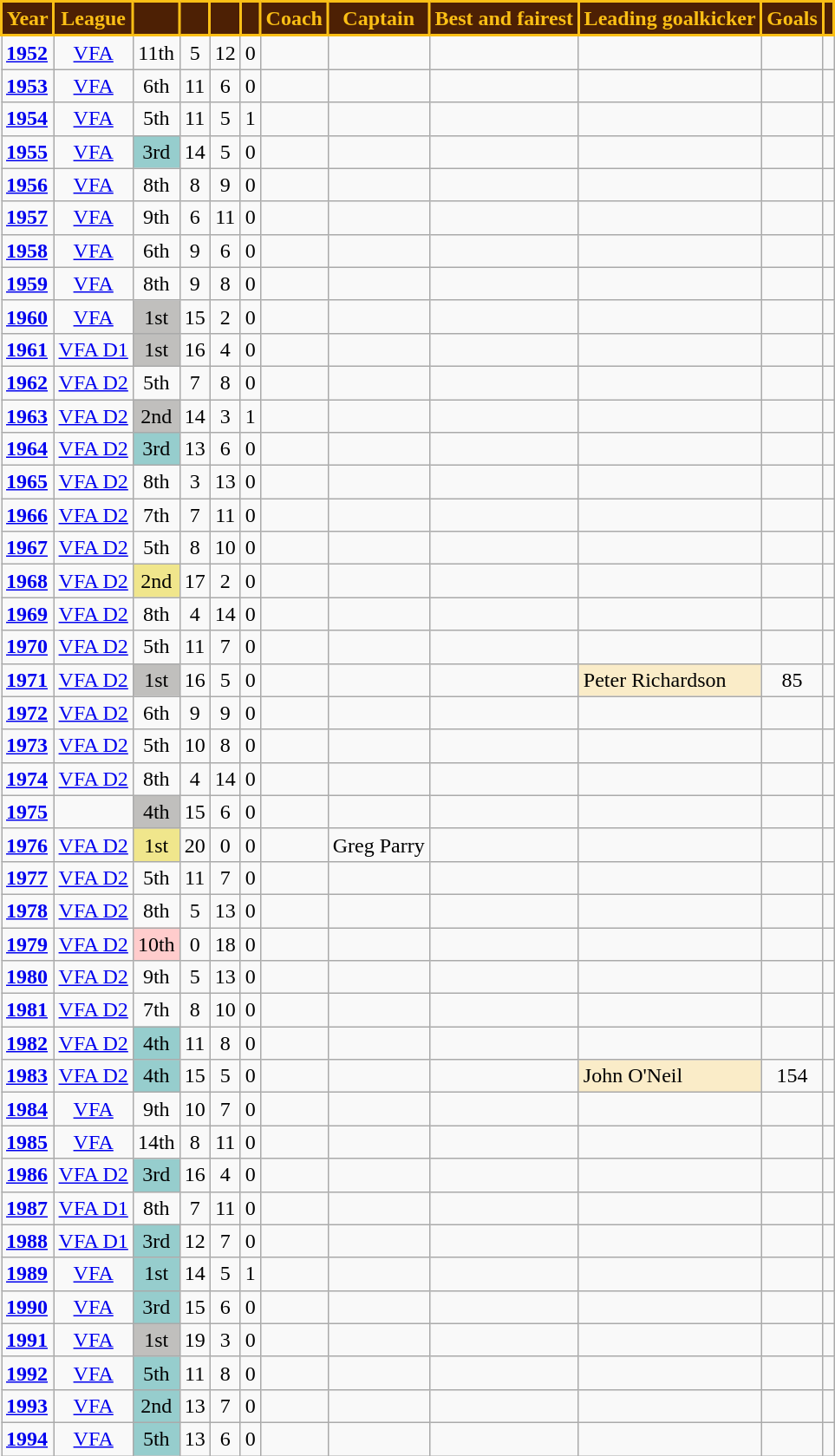<table class="wikitable">
<tr>
<th style="background:#4D2004; color:#FBBF15; border:solid #FBBF15 2px">Year</th>
<th style="background:#4D2004; color:#FBBF15; border:solid #FBBF15 2px">League</th>
<th style="background:#4D2004; color:#FBBF15; border:solid #FBBF15 2px"></th>
<th style="background:#4D2004; color:#FBBF15; border:solid #FBBF15 2px"></th>
<th style="background:#4D2004; color:#FBBF15; border:solid #FBBF15 2px"></th>
<th style="background:#4D2004; color:#FBBF15; border:solid #FBBF15 2px"></th>
<th style="background:#4D2004; color:#FBBF15; border:solid #FBBF15 2px">Coach</th>
<th style="background:#4D2004; color:#FBBF15; border:solid #FBBF15 2px">Captain</th>
<th style="background:#4D2004; color:#FBBF15; border:solid #FBBF15 2px">Best and fairest</th>
<th style="background:#4D2004; color:#FBBF15; border:solid #FBBF15 2px">Leading goalkicker</th>
<th style="background:#4D2004; color:#FBBF15; border:solid #FBBF15 2px">Goals</th>
<th style="background:#4D2004; color:#FBBF15; border:solid #FBBF15 2px"></th>
</tr>
<tr>
<td><strong><a href='#'>1952</a></strong></td>
<td align="center"><a href='#'>VFA</a></td>
<td align="center">11th</td>
<td align="center">5</td>
<td align="center">12</td>
<td align="center">0</td>
<td></td>
<td></td>
<td></td>
<td></td>
<td align="center"></td>
<td align="center"></td>
</tr>
<tr>
<td><strong><a href='#'>1953</a></strong></td>
<td align="center"><a href='#'>VFA</a></td>
<td align="center">6th</td>
<td align="center">11</td>
<td align="center">6</td>
<td align="center">0</td>
<td></td>
<td></td>
<td></td>
<td></td>
<td align="center"></td>
<td align="center"></td>
</tr>
<tr>
<td><strong><a href='#'>1954</a></strong></td>
<td align="center"><a href='#'>VFA</a></td>
<td align="center">5th</td>
<td align="center">11</td>
<td align="center">5</td>
<td align="center">1</td>
<td></td>
<td></td>
<td></td>
<td></td>
<td align="center"></td>
<td align="center"></td>
</tr>
<tr>
<td><strong><a href='#'>1955</a></strong></td>
<td align="center"><a href='#'>VFA</a></td>
<td style=background:#96CDCD; align="center">3rd</td>
<td align="center">14</td>
<td align="center">5</td>
<td align="center">0</td>
<td></td>
<td></td>
<td></td>
<td></td>
<td align="center"></td>
<td align="center"></td>
</tr>
<tr>
<td><strong><a href='#'>1956</a></strong></td>
<td align="center"><a href='#'>VFA</a></td>
<td align="center">8th</td>
<td align="center">8</td>
<td align="center">9</td>
<td align="center">0</td>
<td></td>
<td></td>
<td></td>
<td></td>
<td align="center"></td>
<td align="center"></td>
</tr>
<tr>
<td><strong> <a href='#'>1957</a></strong></td>
<td align="center"><a href='#'>VFA</a></td>
<td align="center">9th</td>
<td align="center">6</td>
<td align="center">11</td>
<td align="center">0</td>
<td></td>
<td></td>
<td></td>
<td></td>
<td align="center"></td>
<td align="center"></td>
</tr>
<tr>
<td><strong><a href='#'>1958</a></strong></td>
<td align="center"><a href='#'>VFA</a></td>
<td align="center">6th</td>
<td align="center">9</td>
<td align="center">6</td>
<td align="center">0</td>
<td></td>
<td></td>
<td></td>
<td></td>
<td align="center"></td>
<td align="center"></td>
</tr>
<tr>
<td><strong><a href='#'>1959</a></strong></td>
<td align="center"><a href='#'>VFA</a></td>
<td align="center">8th</td>
<td align="center">9</td>
<td align="center">8</td>
<td align="center">0</td>
<td></td>
<td></td>
<td></td>
<td></td>
<td align="center"></td>
<td align="center"></td>
</tr>
<tr>
<td><strong><a href='#'>1960</a></strong></td>
<td align="center"><a href='#'>VFA</a></td>
<td style=background:#C0BFBD; align="center">1st</td>
<td align="center">15</td>
<td align="center">2</td>
<td align="center">0</td>
<td></td>
<td></td>
<td></td>
<td></td>
<td align="center"></td>
<td align="center"></td>
</tr>
<tr>
<td><strong><a href='#'>1961</a></strong></td>
<td align="center"><a href='#'>VFA D1</a></td>
<td style=background:#C0BFBD; align="center">1st</td>
<td align="center">16</td>
<td align="center">4</td>
<td align="center">0</td>
<td></td>
<td></td>
<td></td>
<td></td>
<td align="center"></td>
<td align="center"></td>
</tr>
<tr>
<td><strong><a href='#'>1962</a></strong></td>
<td align="center"><a href='#'>VFA D2</a></td>
<td align="center">5th</td>
<td align="center">7</td>
<td align="center">8</td>
<td align="center">0</td>
<td></td>
<td></td>
<td></td>
<td></td>
<td align="center"></td>
<td align="center"></td>
</tr>
<tr>
<td><strong><a href='#'>1963</a></strong></td>
<td align="center"><a href='#'>VFA D2</a></td>
<td style=background:#C0BFBD; align="center">2nd</td>
<td align="center">14</td>
<td align="center">3</td>
<td align="center">1</td>
<td></td>
<td></td>
<td></td>
<td></td>
<td align="center"></td>
<td align="center"></td>
</tr>
<tr>
<td><strong><a href='#'>1964</a></strong></td>
<td align="center"><a href='#'>VFA D2</a></td>
<td style=background:#96CDCD; align="center">3rd</td>
<td align="center">13</td>
<td align="center">6</td>
<td align="center">0</td>
<td></td>
<td></td>
<td></td>
<td></td>
<td align="center"></td>
<td align="center"></td>
</tr>
<tr>
<td><strong><a href='#'>1965</a></strong></td>
<td align="center"><a href='#'>VFA D2</a></td>
<td align="center">8th</td>
<td align="center">3</td>
<td align="center">13</td>
<td align="center">0</td>
<td></td>
<td></td>
<td></td>
<td></td>
<td align="center"></td>
<td align="center"></td>
</tr>
<tr>
<td><strong><a href='#'>1966</a></strong></td>
<td align="center"><a href='#'>VFA D2</a></td>
<td align="center">7th</td>
<td align="center">7</td>
<td align="center">11</td>
<td align="center">0</td>
<td></td>
<td></td>
<td></td>
<td></td>
<td align="center"></td>
<td align="center"></td>
</tr>
<tr>
<td><strong><a href='#'>1967</a></strong></td>
<td align="center"><a href='#'>VFA D2</a></td>
<td align="center">5th</td>
<td align="center">8</td>
<td align="center">10</td>
<td align="center">0</td>
<td></td>
<td></td>
<td></td>
<td></td>
<td align="center"></td>
<td align="center"></td>
</tr>
<tr>
<td><strong><a href='#'>1968</a></strong></td>
<td align="center"><a href='#'>VFA D2</a></td>
<td style=background:#F0E68C; align="center">2nd</td>
<td align="center">17</td>
<td align="center">2</td>
<td align="center">0</td>
<td></td>
<td></td>
<td></td>
<td></td>
<td align="center"></td>
<td align="center"></td>
</tr>
<tr>
<td><strong><a href='#'>1969</a></strong></td>
<td align="center"><a href='#'>VFA D2</a></td>
<td align="center">8th</td>
<td align="center">4</td>
<td align="center">14</td>
<td align="center">0</td>
<td></td>
<td></td>
<td></td>
<td></td>
<td align="center"></td>
<td align="center"></td>
</tr>
<tr>
<td><strong><a href='#'>1970</a></strong></td>
<td align="center"><a href='#'>VFA D2</a></td>
<td align="center">5th</td>
<td align="center">11</td>
<td align="center">7</td>
<td align="center">0</td>
<td></td>
<td></td>
<td></td>
<td></td>
<td align="center"></td>
<td align="center"></td>
</tr>
<tr>
<td><strong><a href='#'>1971</a></strong></td>
<td align="center"><a href='#'>VFA D2</a></td>
<td style=background:#C0BFBD; align="center">1st</td>
<td align="center">16</td>
<td align="center">5</td>
<td align="center">0</td>
<td></td>
<td></td>
<td></td>
<td style=background:#FAECC8>Peter Richardson</td>
<td align="center">85</td>
<td align="center"></td>
</tr>
<tr>
<td><strong><a href='#'>1972</a></strong></td>
<td align="center"><a href='#'>VFA D2</a></td>
<td align="center">6th</td>
<td align="center">9</td>
<td align="center">9</td>
<td align="center">0</td>
<td></td>
<td></td>
<td></td>
<td></td>
<td align="center"></td>
<td align="center"></td>
</tr>
<tr>
<td><strong><a href='#'>1973</a></strong></td>
<td align="center"><a href='#'>VFA D2</a></td>
<td align="center">5th</td>
<td align="center">10</td>
<td align="center">8</td>
<td align="center">0</td>
<td></td>
<td></td>
<td></td>
<td></td>
<td align="center"></td>
<td align="center"></td>
</tr>
<tr>
<td><strong><a href='#'>1974</a></strong></td>
<td align="center"><a href='#'>VFA D2</a></td>
<td align="center">8th</td>
<td align="center">4</td>
<td align="center">14</td>
<td align="center">0</td>
<td></td>
<td></td>
<td></td>
<td></td>
<td align="center"></td>
<td align="center"></td>
</tr>
<tr>
<td><strong><a href='#'>1975</a></strong></td>
<td align="center"></td>
<td style=background:#C0BFBD; align="center">4th</td>
<td align="center">15</td>
<td align="center">6</td>
<td align="center">0</td>
<td></td>
<td></td>
<td></td>
<td></td>
<td align="center"></td>
<td align="center"></td>
</tr>
<tr>
<td><strong><a href='#'>1976</a></strong></td>
<td align="center"><a href='#'>VFA D2</a></td>
<td style=background:#F0E68C; align="center">1st</td>
<td align="center">20</td>
<td align="center">0</td>
<td align="center">0</td>
<td></td>
<td>Greg Parry</td>
<td></td>
<td></td>
<td align="center"></td>
<td align="center"></td>
</tr>
<tr>
<td><strong><a href='#'>1977</a></strong></td>
<td align="center"><a href='#'>VFA D2</a></td>
<td align="center">5th</td>
<td align="center">11</td>
<td align="center">7</td>
<td align="center">0</td>
<td></td>
<td></td>
<td></td>
<td></td>
<td align="center"></td>
<td align="center"></td>
</tr>
<tr>
<td><strong><a href='#'>1978</a></strong></td>
<td align="center"><a href='#'>VFA D2</a></td>
<td align="center">8th</td>
<td align="center">5</td>
<td align="center">13</td>
<td align="center">0</td>
<td></td>
<td></td>
<td></td>
<td></td>
<td align="center"></td>
<td align="center"></td>
</tr>
<tr>
<td><strong><a href='#'>1979</a></strong></td>
<td align="center"><a href='#'>VFA D2</a></td>
<td style=background:#FFCCCC; align="center">10th</td>
<td align="center">0</td>
<td align="center">18</td>
<td align="center">0</td>
<td></td>
<td></td>
<td></td>
<td></td>
<td align="center"></td>
<td align="center"></td>
</tr>
<tr>
<td><strong><a href='#'>1980</a></strong></td>
<td align="center"><a href='#'>VFA D2</a></td>
<td align="center">9th</td>
<td align="center">5</td>
<td align="center">13</td>
<td align="center">0</td>
<td></td>
<td></td>
<td></td>
<td></td>
<td align="center"></td>
<td align="center"></td>
</tr>
<tr>
<td><strong><a href='#'>1981</a></strong></td>
<td align="center"><a href='#'>VFA D2</a></td>
<td align="center">7th</td>
<td align="center">8</td>
<td align="center">10</td>
<td align="center">0</td>
<td></td>
<td></td>
<td></td>
<td></td>
<td align="center"></td>
<td align="center"></td>
</tr>
<tr>
<td><strong><a href='#'>1982</a></strong></td>
<td align="center"><a href='#'>VFA D2</a></td>
<td style=background:#96CDCD; align="center">4th</td>
<td align="center">11</td>
<td align="center">8</td>
<td align="center">0</td>
<td></td>
<td></td>
<td></td>
<td></td>
<td align="center"></td>
<td align="center"></td>
</tr>
<tr>
<td><strong><a href='#'>1983</a></strong></td>
<td align="center"><a href='#'>VFA D2</a></td>
<td style=background:#96CDCD; align="center">4th</td>
<td align="center">15</td>
<td align="center">5</td>
<td align="center">0</td>
<td></td>
<td></td>
<td></td>
<td style=background:#FAECC8>John O'Neil</td>
<td align="center">154</td>
<td align="center"></td>
</tr>
<tr>
<td><strong><a href='#'>1984</a></strong></td>
<td align="center"><a href='#'>VFA</a></td>
<td align="center">9th</td>
<td align="center">10</td>
<td align="center">7</td>
<td align="center">0</td>
<td></td>
<td></td>
<td></td>
<td></td>
<td align="center"></td>
<td align="center"></td>
</tr>
<tr>
<td><strong><a href='#'>1985</a></strong></td>
<td align="center"><a href='#'>VFA</a></td>
<td align="center">14th</td>
<td align="center">8</td>
<td align="center">11</td>
<td align="center">0</td>
<td></td>
<td></td>
<td></td>
<td></td>
<td align="center"></td>
<td align="center"></td>
</tr>
<tr>
<td><strong><a href='#'>1986</a></strong></td>
<td align="center"><a href='#'>VFA D2</a></td>
<td style=background:#96CDCD; align="center">3rd</td>
<td align="center">16</td>
<td align="center">4</td>
<td align="center">0</td>
<td></td>
<td></td>
<td></td>
<td></td>
<td align="center"></td>
<td align="center"></td>
</tr>
<tr>
<td><strong><a href='#'>1987</a></strong></td>
<td align="center"><a href='#'>VFA D1</a></td>
<td align="center">8th</td>
<td align="center">7</td>
<td align="center">11</td>
<td align="center">0</td>
<td></td>
<td></td>
<td></td>
<td></td>
<td align="center"></td>
<td align="center"></td>
</tr>
<tr>
<td><strong><a href='#'>1988</a></strong></td>
<td align="center"><a href='#'>VFA D1</a></td>
<td style=background:#96CDCD; align="center">3rd</td>
<td align="center">12</td>
<td align="center">7</td>
<td align="center">0</td>
<td></td>
<td></td>
<td></td>
<td></td>
<td align="center"></td>
<td align="center"></td>
</tr>
<tr>
<td><strong><a href='#'>1989</a></strong></td>
<td align="center"><a href='#'>VFA</a></td>
<td style=background:#96CDCD; align="center">1st</td>
<td align="center">14</td>
<td align="center">5</td>
<td align="center">1</td>
<td></td>
<td></td>
<td></td>
<td></td>
<td align="center"></td>
<td align="center"></td>
</tr>
<tr>
<td><strong><a href='#'>1990</a></strong></td>
<td align="center"><a href='#'>VFA</a></td>
<td style=background:#96CDCD; align="center">3rd</td>
<td align="center">15</td>
<td align="center">6</td>
<td align="center">0</td>
<td></td>
<td></td>
<td></td>
<td></td>
<td align="center"></td>
<td align="center"></td>
</tr>
<tr>
<td><strong><a href='#'>1991</a></strong></td>
<td align="center"><a href='#'>VFA</a></td>
<td style=background:#C0BFBD; align="center">1st</td>
<td align="center">19</td>
<td align="center">3</td>
<td align="center">0</td>
<td></td>
<td></td>
<td></td>
<td></td>
<td align="center"></td>
<td align="center"></td>
</tr>
<tr>
<td><strong><a href='#'>1992</a></strong></td>
<td align="center"><a href='#'>VFA</a></td>
<td style=background:#96CDCD; align="center">5th</td>
<td align="center">11</td>
<td align="center">8</td>
<td align="center">0</td>
<td></td>
<td></td>
<td></td>
<td></td>
<td align="center"></td>
<td align="center"></td>
</tr>
<tr>
<td><strong><a href='#'>1993</a></strong></td>
<td align="center"><a href='#'>VFA</a></td>
<td style=background:#96CDCD; align="center">2nd</td>
<td align="center">13</td>
<td align="center">7</td>
<td align="center">0</td>
<td></td>
<td></td>
<td></td>
<td></td>
<td align="center"></td>
<td align="center"></td>
</tr>
<tr>
<td><strong><a href='#'>1994</a></strong></td>
<td align="center"><a href='#'>VFA</a></td>
<td style=background:#96CDCD; align="center">5th</td>
<td align="center">13</td>
<td align="center">6</td>
<td align="center">0</td>
<td></td>
<td></td>
<td></td>
<td></td>
<td align="center"></td>
<td align="center"></td>
</tr>
</table>
